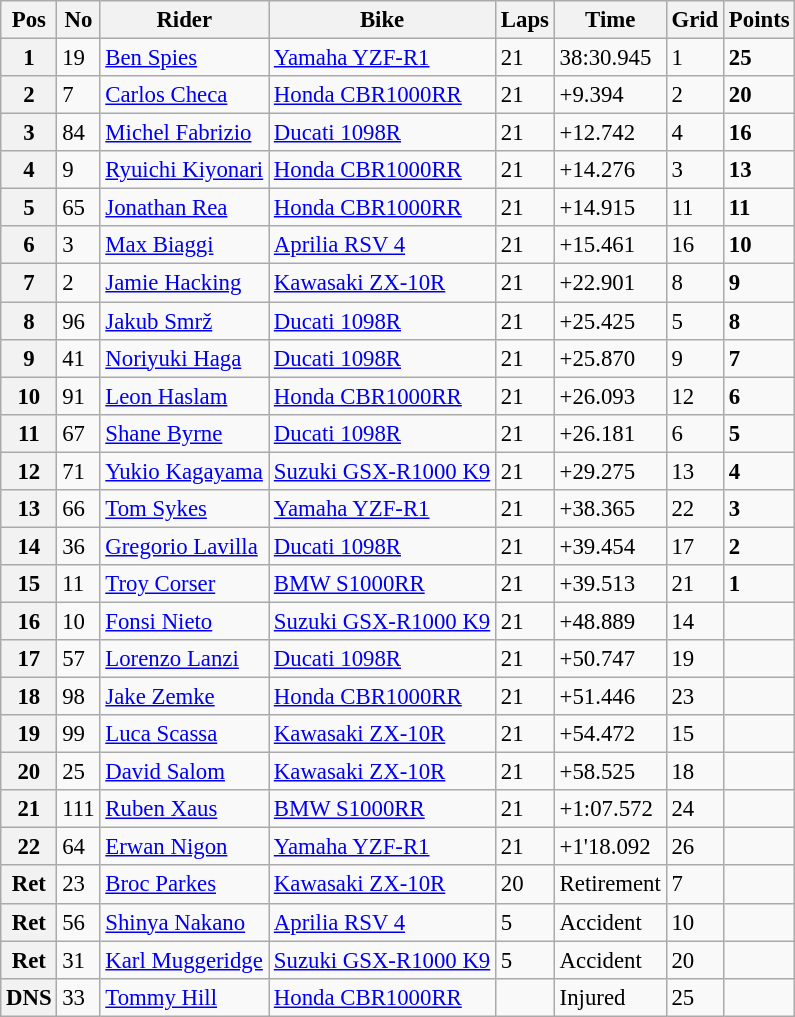<table class="wikitable" style="font-size: 95%;">
<tr>
<th>Pos</th>
<th>No</th>
<th>Rider</th>
<th>Bike</th>
<th>Laps</th>
<th>Time</th>
<th>Grid</th>
<th>Points</th>
</tr>
<tr>
<th>1</th>
<td>19</td>
<td> <a href='#'>Ben Spies</a></td>
<td><a href='#'>Yamaha YZF-R1</a></td>
<td>21</td>
<td>38:30.945</td>
<td>1</td>
<td><strong>25</strong></td>
</tr>
<tr>
<th>2</th>
<td>7</td>
<td> <a href='#'>Carlos Checa</a></td>
<td><a href='#'>Honda CBR1000RR</a></td>
<td>21</td>
<td>+9.394</td>
<td>2</td>
<td><strong>20</strong></td>
</tr>
<tr>
<th>3</th>
<td>84</td>
<td> <a href='#'>Michel Fabrizio</a></td>
<td><a href='#'>Ducati 1098R</a></td>
<td>21</td>
<td>+12.742</td>
<td>4</td>
<td><strong>16</strong></td>
</tr>
<tr>
<th>4</th>
<td>9</td>
<td> <a href='#'>Ryuichi Kiyonari</a></td>
<td><a href='#'>Honda CBR1000RR</a></td>
<td>21</td>
<td>+14.276</td>
<td>3</td>
<td><strong>13</strong></td>
</tr>
<tr>
<th>5</th>
<td>65</td>
<td> <a href='#'>Jonathan Rea</a></td>
<td><a href='#'>Honda CBR1000RR</a></td>
<td>21</td>
<td>+14.915</td>
<td>11</td>
<td><strong>11</strong></td>
</tr>
<tr>
<th>6</th>
<td>3</td>
<td> <a href='#'>Max Biaggi</a></td>
<td><a href='#'>Aprilia RSV 4</a></td>
<td>21</td>
<td>+15.461</td>
<td>16</td>
<td><strong>10</strong></td>
</tr>
<tr>
<th>7</th>
<td>2</td>
<td> <a href='#'>Jamie Hacking</a></td>
<td><a href='#'>Kawasaki ZX-10R</a></td>
<td>21</td>
<td>+22.901</td>
<td>8</td>
<td><strong>9</strong></td>
</tr>
<tr>
<th>8</th>
<td>96</td>
<td> <a href='#'>Jakub Smrž</a></td>
<td><a href='#'>Ducati 1098R</a></td>
<td>21</td>
<td>+25.425</td>
<td>5</td>
<td><strong>8</strong></td>
</tr>
<tr>
<th>9</th>
<td>41</td>
<td> <a href='#'>Noriyuki Haga</a></td>
<td><a href='#'>Ducati 1098R</a></td>
<td>21</td>
<td>+25.870</td>
<td>9</td>
<td><strong>7</strong></td>
</tr>
<tr>
<th>10</th>
<td>91</td>
<td> <a href='#'>Leon Haslam</a></td>
<td><a href='#'>Honda CBR1000RR</a></td>
<td>21</td>
<td>+26.093</td>
<td>12</td>
<td><strong>6</strong></td>
</tr>
<tr>
<th>11</th>
<td>67</td>
<td> <a href='#'>Shane Byrne</a></td>
<td><a href='#'>Ducati 1098R</a></td>
<td>21</td>
<td>+26.181</td>
<td>6</td>
<td><strong>5</strong></td>
</tr>
<tr>
<th>12</th>
<td>71</td>
<td> <a href='#'>Yukio Kagayama</a></td>
<td><a href='#'>Suzuki GSX-R1000 K9</a></td>
<td>21</td>
<td>+29.275</td>
<td>13</td>
<td><strong>4</strong></td>
</tr>
<tr>
<th>13</th>
<td>66</td>
<td> <a href='#'>Tom Sykes</a></td>
<td><a href='#'>Yamaha YZF-R1</a></td>
<td>21</td>
<td>+38.365</td>
<td>22</td>
<td><strong>3</strong></td>
</tr>
<tr>
<th>14</th>
<td>36</td>
<td> <a href='#'>Gregorio Lavilla</a></td>
<td><a href='#'>Ducati 1098R</a></td>
<td>21</td>
<td>+39.454</td>
<td>17</td>
<td><strong>2</strong></td>
</tr>
<tr>
<th>15</th>
<td>11</td>
<td> <a href='#'>Troy Corser</a></td>
<td><a href='#'>BMW S1000RR</a></td>
<td>21</td>
<td>+39.513</td>
<td>21</td>
<td><strong>1</strong></td>
</tr>
<tr>
<th>16</th>
<td>10</td>
<td> <a href='#'>Fonsi Nieto</a></td>
<td><a href='#'>Suzuki GSX-R1000 K9</a></td>
<td>21</td>
<td>+48.889</td>
<td>14</td>
<td></td>
</tr>
<tr>
<th>17</th>
<td>57</td>
<td> <a href='#'>Lorenzo Lanzi</a></td>
<td><a href='#'>Ducati 1098R</a></td>
<td>21</td>
<td>+50.747</td>
<td>19</td>
<td></td>
</tr>
<tr>
<th>18</th>
<td>98</td>
<td> <a href='#'>Jake Zemke</a></td>
<td><a href='#'>Honda CBR1000RR</a></td>
<td>21</td>
<td>+51.446</td>
<td>23</td>
<td></td>
</tr>
<tr>
<th>19</th>
<td>99</td>
<td> <a href='#'>Luca Scassa</a></td>
<td><a href='#'>Kawasaki ZX-10R</a></td>
<td>21</td>
<td>+54.472</td>
<td>15</td>
<td></td>
</tr>
<tr>
<th>20</th>
<td>25</td>
<td> <a href='#'>David Salom</a></td>
<td><a href='#'>Kawasaki ZX-10R</a></td>
<td>21</td>
<td>+58.525</td>
<td>18</td>
<td></td>
</tr>
<tr>
<th>21</th>
<td>111</td>
<td> <a href='#'>Ruben Xaus</a></td>
<td><a href='#'>BMW S1000RR</a></td>
<td>21</td>
<td>+1:07.572</td>
<td>24</td>
<td></td>
</tr>
<tr>
<th>22</th>
<td>64</td>
<td> <a href='#'>Erwan Nigon</a></td>
<td><a href='#'>Yamaha YZF-R1</a></td>
<td>21</td>
<td>+1'18.092</td>
<td>26</td>
<td></td>
</tr>
<tr>
<th>Ret</th>
<td>23</td>
<td> <a href='#'>Broc Parkes</a></td>
<td><a href='#'>Kawasaki ZX-10R</a></td>
<td>20</td>
<td>Retirement</td>
<td>7</td>
<td></td>
</tr>
<tr>
<th>Ret</th>
<td>56</td>
<td> <a href='#'>Shinya Nakano</a></td>
<td><a href='#'>Aprilia RSV 4</a></td>
<td>5</td>
<td>Accident</td>
<td>10</td>
<td></td>
</tr>
<tr>
<th>Ret</th>
<td>31</td>
<td> <a href='#'>Karl Muggeridge</a></td>
<td><a href='#'>Suzuki GSX-R1000 K9</a></td>
<td>5</td>
<td>Accident</td>
<td>20</td>
<td></td>
</tr>
<tr>
<th>DNS</th>
<td>33</td>
<td> <a href='#'>Tommy Hill</a></td>
<td><a href='#'>Honda CBR1000RR</a></td>
<td></td>
<td>Injured</td>
<td>25</td>
<td></td>
</tr>
</table>
